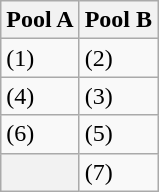<table class="wikitable">
<tr>
<th width=50%>Pool A</th>
<th width=50%>Pool B</th>
</tr>
<tr>
<td> (1)</td>
<td> (2)</td>
</tr>
<tr>
<td> (4)</td>
<td> (3)</td>
</tr>
<tr>
<td> (6)</td>
<td> (5)</td>
</tr>
<tr>
<th></th>
<td> (7)</td>
</tr>
</table>
